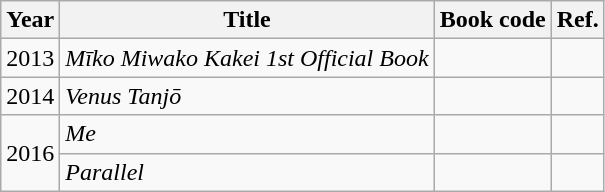<table class="wikitable">
<tr>
<th>Year</th>
<th>Title</th>
<th>Book code</th>
<th>Ref.</th>
</tr>
<tr>
<td>2013</td>
<td><em>Mīko Miwako Kakei 1st Official Book</em></td>
<td></td>
<td></td>
</tr>
<tr>
<td>2014</td>
<td><em>Venus Tanjō</em></td>
<td></td>
<td></td>
</tr>
<tr>
<td rowspan="2">2016</td>
<td><em>Me</em></td>
<td></td>
<td></td>
</tr>
<tr>
<td><em>Parallel</em></td>
<td></td>
<td></td>
</tr>
</table>
